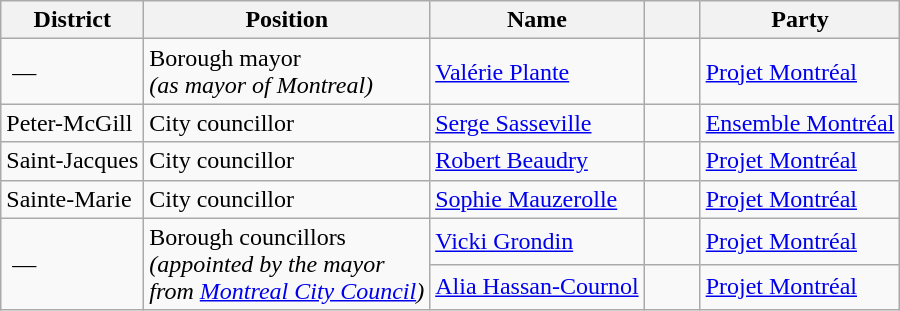<table class="wikitable" border="1">
<tr>
<th>District</th>
<th>Position</th>
<th>Name</th>
<th width="30px"> </th>
<th>Party</th>
</tr>
<tr>
<td> —</td>
<td>Borough mayor<br><em>(as mayor of Montreal)</em></td>
<td><a href='#'>Valérie Plante</a></td>
<td> </td>
<td><a href='#'>Projet Montréal</a></td>
</tr>
<tr>
<td>Peter-McGill</td>
<td>City councillor</td>
<td><a href='#'>Serge Sasseville</a></td>
<td> </td>
<td><a href='#'>Ensemble Montréal</a></td>
</tr>
<tr>
<td>Saint-Jacques</td>
<td>City councillor</td>
<td><a href='#'>Robert Beaudry</a></td>
<td> </td>
<td><a href='#'>Projet Montréal</a></td>
</tr>
<tr>
<td>Sainte-Marie</td>
<td>City councillor</td>
<td><a href='#'>Sophie Mauzerolle</a></td>
<td> </td>
<td><a href='#'>Projet Montréal</a></td>
</tr>
<tr>
<td rowspan=2> —</td>
<td rowspan=2>Borough councillors<br><em>(appointed by the mayor<br>from <a href='#'>Montreal City Council</a>)</em></td>
<td><a href='#'>Vicki Grondin</a><br><span><em></span></td>
<td> </td>
<td><a href='#'>Projet Montréal</a></td>
</tr>
<tr>
<td><a href='#'>Alia Hassan-Cournol</a><br><span></span></td>
<td> </td>
<td><a href='#'>Projet Montréal</a></td>
</tr>
</table>
